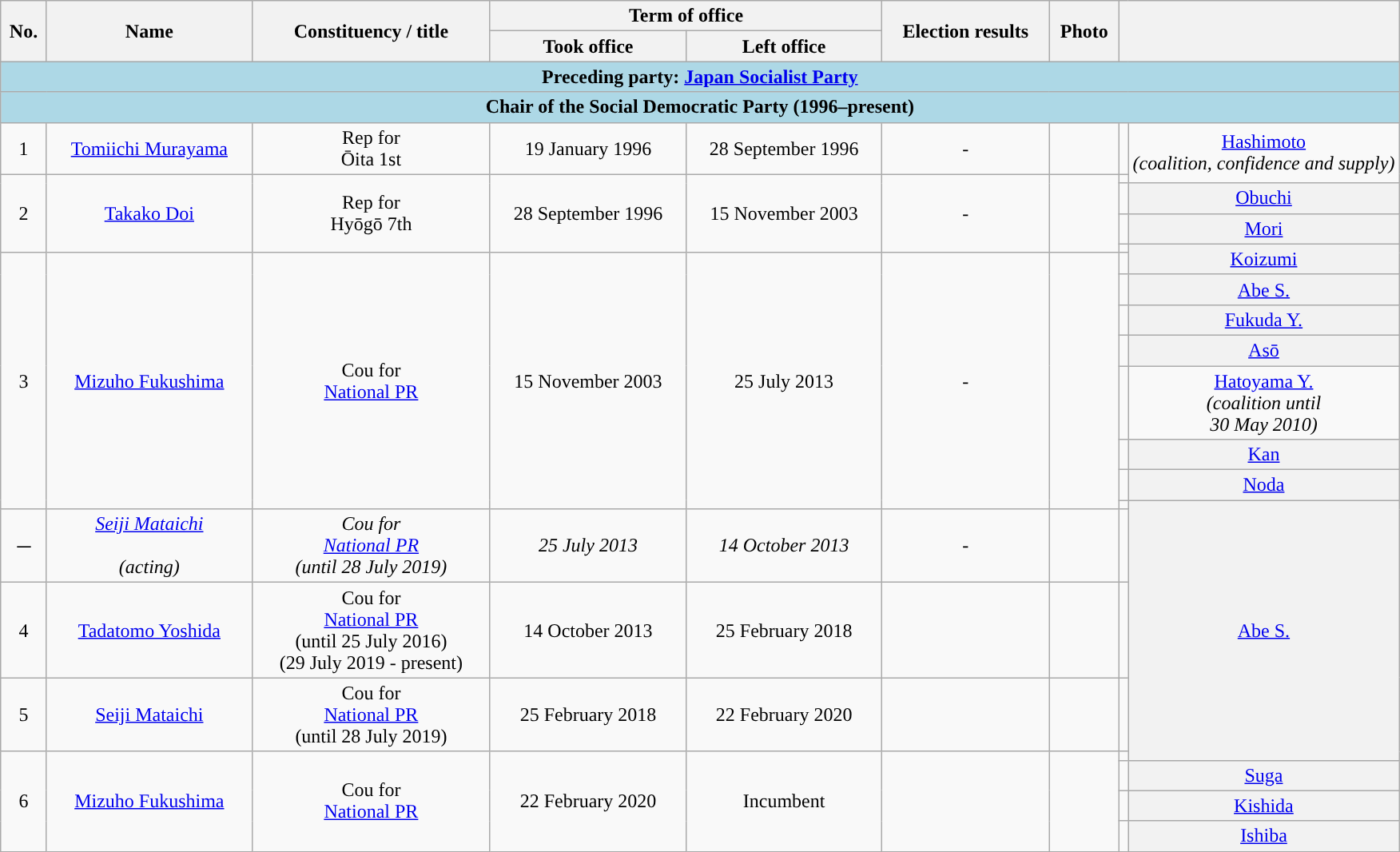<table class="wikitable" style="text-align:center">
<tr>
<th rowspan=2>No.</th>
<th rowspan=2>Name<br><small> </small></th>
<th rowspan=2>Constituency / title</th>
<th colspan=2>Term of office</th>
<th rowspan=2>Election results</th>
<th rowspan=2>Photo</th>
<th colspan="2" style="width:20%;" rowspan="2"><a href='#'></a> </th>
</tr>
<tr>
<th>Took office</th>
<th>Left office</th>
</tr>
<tr>
<td bgcolor="lightblue" colspan="9"><strong>Preceding party: <a href='#'>Japan Socialist Party</a> </strong></td>
</tr>
<tr>
<td colspan="9" bgcolor="lightblue"><strong>Chair of the Social Democratic Party (1996–present)</strong></td>
</tr>
<tr>
<td>1</td>
<td><a href='#'>Tomiichi Murayama</a><br><small></small></td>
<td>Rep for<br>Ōita 1st</td>
<td>19 January 1996</td>
<td>28 September 1996</td>
<td>-</td>
<td></td>
<td style="background-color: "></td>
<td rowspan="2" style="font-weight:normal"><a href='#'>Hashimoto</a> <small></small><br><em>(coalition, confidence and supply)</em></td>
</tr>
<tr>
<td rowspan=4>2</td>
<td rowspan=4><a href='#'>Takako Doi</a><br><small></small></td>
<td rowspan=4>Rep for<br>Hyōgō 7th</td>
<td rowspan=4>28 September 1996</td>
<td rowspan=4>15 November 2003</td>
<td rowspan=4>-</td>
<td rowspan=4></td>
<td style="background-color: "></td>
</tr>
<tr>
<td style="background-color: "></td>
<th style="font-weight:normal"><a href='#'>Obuchi</a> <small></small></th>
</tr>
<tr>
<td style="background-color: "></td>
<th style="font-weight:normal"><a href='#'>Mori</a> <small></small></th>
</tr>
<tr>
<td style="background-color: "></td>
<th rowspan="2" style="font-weight:normal"><a href='#'>Koizumi</a> <small></small></th>
</tr>
<tr>
<td rowspan=8>3</td>
<td rowspan=8><a href='#'>Mizuho Fukushima</a><br><small></small></td>
<td rowspan=8>Cou for<br><a href='#'>National PR</a></td>
<td rowspan=8>15 November 2003</td>
<td rowspan=8>25 July 2013</td>
<td rowspan=8>-</td>
<td rowspan=8></td>
<td style="background-color: "></td>
</tr>
<tr>
<td style="background-color: "></td>
<th style="font-weight:normal"><a href='#'>Abe S.</a> <small></small></th>
</tr>
<tr>
<td style="background-color: "></td>
<th style="font-weight:normal"><a href='#'>Fukuda Y.</a> <small></small></th>
</tr>
<tr>
<td style="background-color: "></td>
<th style="font-weight:normal"><a href='#'>Asō</a> <small></small></th>
</tr>
<tr>
<td style="background-color: "></td>
<td style="font-weight:normal"><a href='#'>Hatoyama Y.</a> <small></small><br><em>(coalition until<br>30 May 2010)</em></td>
</tr>
<tr>
<td style="background-color: "></td>
<th style="font-weight:normal"><a href='#'>Kan</a> <small></small></th>
</tr>
<tr>
<td style="background-color: "></td>
<th style="font-weight:normal"><a href='#'>Noda</a> <small></small></th>
</tr>
<tr>
<td style="background-color: "></td>
<th rowspan="5" style="font-weight:normal"><a href='#'>Abe S.</a> <small></small></th>
</tr>
<tr>
<td>－</td>
<td><em><a href='#'>Seiji Mataichi</a><br><small></small><br>(acting)</em></td>
<td><em>Cou for<br><a href='#'>National PR</a><br>(until 28 July 2019)</em></td>
<td><em>25 July 2013</em></td>
<td><em>14 October 2013</em></td>
<td>-</td>
<td></td>
<td style="background-color: "></td>
</tr>
<tr>
<td>4</td>
<td><a href='#'>Tadatomo Yoshida</a><br><small></small></td>
<td>Cou for<br><a href='#'>National PR</a><br>(until 25 July 2016)<br>(29 July 2019 - present)</td>
<td>14 October 2013</td>
<td>25 February 2018</td>
<td align=left><br></td>
<td></td>
<td style="background-color: "></td>
</tr>
<tr>
<td>5</td>
<td><a href='#'>Seiji Mataichi</a><br><small></small></td>
<td>Cou for<br><a href='#'>National PR</a><br>(until 28 July 2019)</td>
<td>25 February 2018</td>
<td>22 February 2020</td>
<td align=left></td>
<td></td>
<td style="background-color: "></td>
</tr>
<tr>
<td rowspan=4>6</td>
<td rowspan=4><a href='#'>Mizuho Fukushima</a><br><small></small></td>
<td rowspan=4>Cou for<br><a href='#'>National PR</a></td>
<td rowspan=4>22 February 2020</td>
<td rowspan=4>Incumbent</td>
<td rowspan=4 align=left></td>
<td rowspan=4></td>
<td style="background-color: "></td>
</tr>
<tr>
<td style="background-color: "></td>
<th style="font-weight:normal"><a href='#'>Suga</a> <small></small></th>
</tr>
<tr>
<td style="background-color: "></td>
<th style="font-weight:normal"><a href='#'>Kishida</a> <small></small></th>
</tr>
<tr>
<td style="background-color: "></td>
<th style="font-weight:normal"><a href='#'>Ishiba</a> <small></small></th>
</tr>
</table>
